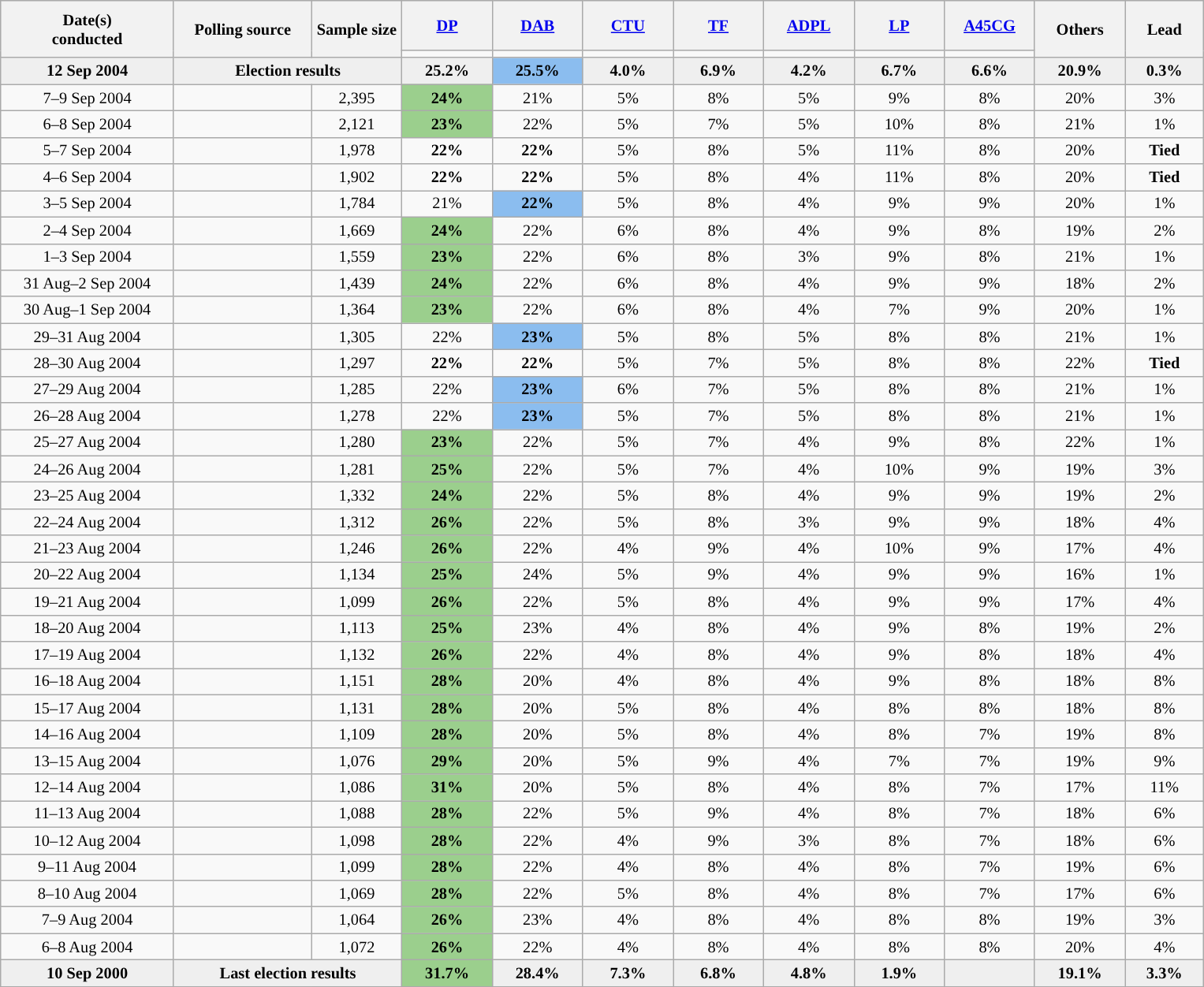<table class="wikitable collapsible" style="text-align:center; font-size:85%; line-height:16px; margin-bottom:0">
<tr style="height:42px; background:#e9e9e9;">
<th style="width:140px;" rowspan=2>Date(s)<br>conducted</th>
<th style="width:110px;" rowspan="2">Polling source</th>
<th style="width:70px;" rowspan=2>Sample size</th>
<th style="width:70px;"><a href='#'>DP</a></th>
<th style="width:70px;"><a href='#'>DAB</a></th>
<th style="width:70px;"><a href='#'>CTU</a></th>
<th style="width:70px;"><a href='#'>TF</a></th>
<th style="width:70px;"><a href='#'>ADPL</a></th>
<th style="width:70px;"><a href='#'>LP</a></th>
<th style="width:70px;"><a href='#'>A45CG</a></th>
<th style="width:70px;" rowspan=2>Others</th>
<th style="width:60px;" rowspan=2>Lead</th>
</tr>
<tr>
<td></td>
<td></td>
<td></td>
<td></td>
<td></td>
<td></td>
<td></td>
</tr>
<tr style="background:#EFEFEF; font-weight:bold;">
<td>12 Sep 2004</td>
<td colspan=2>Election results</td>
<td>25.2%</td>
<td style="background:#8bbdef;">25.5%</td>
<td>4.0%</td>
<td>6.9%</td>
<td>4.2%</td>
<td>6.7%</td>
<td>6.6%</td>
<td>20.9%</td>
<td style="background:">0.3%</td>
</tr>
<tr>
<td>7–9 Sep 2004</td>
<td></td>
<td>2,395</td>
<td style="background:#9BCF8D;"><strong>24%</strong></td>
<td>21%</td>
<td>5%</td>
<td>8%</td>
<td>5%</td>
<td>9%</td>
<td>8%</td>
<td>20%</td>
<td style="background:">3%</td>
</tr>
<tr>
<td>6–8 Sep 2004</td>
<td></td>
<td>2,121</td>
<td style="background:#9BCF8D;"><strong>23%</strong></td>
<td>22%</td>
<td>5%</td>
<td>7%</td>
<td>5%</td>
<td>10%</td>
<td>8%</td>
<td>21%</td>
<td style="background:">1%</td>
</tr>
<tr>
<td>5–7 Sep 2004</td>
<td></td>
<td>1,978</td>
<td><strong>22%</strong></td>
<td><strong>22%</strong></td>
<td>5%</td>
<td>8%</td>
<td>5%</td>
<td>11%</td>
<td>8%</td>
<td>20%</td>
<td><strong>Tied</strong></td>
</tr>
<tr>
<td>4–6 Sep 2004</td>
<td></td>
<td>1,902</td>
<td><strong>22%</strong></td>
<td><strong>22%</strong></td>
<td>5%</td>
<td>8%</td>
<td>4%</td>
<td>11%</td>
<td>8%</td>
<td>20%</td>
<td><strong>Tied</strong></td>
</tr>
<tr>
<td>3–5 Sep 2004</td>
<td></td>
<td>1,784</td>
<td>21%</td>
<td style="background:#8bbdef;"><strong>	22%</strong></td>
<td>5%</td>
<td>8%</td>
<td>4%</td>
<td>9%</td>
<td>9%</td>
<td>20%</td>
<td style="background:">1%</td>
</tr>
<tr>
<td>2–4 Sep 2004</td>
<td></td>
<td>1,669</td>
<td style="background:#9BCF8D;"><strong>24%</strong></td>
<td>22%</td>
<td>6%</td>
<td>8%</td>
<td>4%</td>
<td>9%</td>
<td>8%</td>
<td>19%</td>
<td style="background:">2%</td>
</tr>
<tr>
<td>1–3 Sep 2004</td>
<td></td>
<td>1,559</td>
<td style="background:#9BCF8D;"><strong>23%</strong></td>
<td>22%</td>
<td>6%</td>
<td>8%</td>
<td>3%</td>
<td>9%</td>
<td>8%</td>
<td>21%</td>
<td style="background:">1%</td>
</tr>
<tr>
<td>31 Aug–2 Sep 2004</td>
<td></td>
<td>1,439</td>
<td style="background:#9BCF8D;"><strong>24%</strong></td>
<td>22%</td>
<td>6%</td>
<td>8%</td>
<td>4%</td>
<td>9%</td>
<td>9%</td>
<td>18%</td>
<td style="background:">2%</td>
</tr>
<tr>
<td>30 Aug–1 Sep 2004</td>
<td></td>
<td>1,364</td>
<td style="background:#9BCF8D;"><strong>23%</strong></td>
<td>22%</td>
<td>6%</td>
<td>8%</td>
<td>4%</td>
<td>7%</td>
<td>9%</td>
<td>20%</td>
<td style="background:">1%</td>
</tr>
<tr>
<td>29–31 Aug 2004</td>
<td></td>
<td>1,305</td>
<td>22%</td>
<td style="background:#8bbdef;"><strong>	23%</strong></td>
<td>5%</td>
<td>8%</td>
<td>5%</td>
<td>8%</td>
<td>8%</td>
<td>21%</td>
<td style="background:">1%</td>
</tr>
<tr>
<td>28–30 Aug 2004</td>
<td></td>
<td>1,297</td>
<td><strong>22%</strong></td>
<td><strong>22%</strong></td>
<td>5%</td>
<td>7%</td>
<td>5%</td>
<td>8%</td>
<td>8%</td>
<td>22%</td>
<td><strong>Tied</strong></td>
</tr>
<tr>
<td>27–29 Aug 2004</td>
<td></td>
<td>1,285</td>
<td>22%</td>
<td style="background:#8bbdef;"><strong>23%</strong></td>
<td>6%</td>
<td>7%</td>
<td>5%</td>
<td>8%</td>
<td>8%</td>
<td>21%</td>
<td style="background:">1%</td>
</tr>
<tr>
<td>26–28 Aug 2004</td>
<td></td>
<td>1,278</td>
<td>22%</td>
<td style="background:#8bbdef;"><strong>23%</strong></td>
<td>5%</td>
<td>7%</td>
<td>5%</td>
<td>8%</td>
<td>8%</td>
<td>21%</td>
<td style="background:">1%</td>
</tr>
<tr>
<td>25–27 Aug 2004</td>
<td></td>
<td>1,280</td>
<td style="background:#9BCF8D;"><strong>23%</strong></td>
<td>22%</td>
<td>5%</td>
<td>7%</td>
<td>4%</td>
<td>9%</td>
<td>8%</td>
<td>22%</td>
<td style="background:">1%</td>
</tr>
<tr>
<td>24–26 Aug 2004</td>
<td></td>
<td>1,281</td>
<td style="background:#9BCF8D;"><strong>25%</strong></td>
<td>22%</td>
<td>5%</td>
<td>7%</td>
<td>4%</td>
<td>10%</td>
<td>9%</td>
<td>19%</td>
<td style="background:">3%</td>
</tr>
<tr>
<td>23–25 Aug 2004</td>
<td></td>
<td>1,332</td>
<td style="background:#9BCF8D;"><strong>24%</strong></td>
<td>22%</td>
<td>5%</td>
<td>8%</td>
<td>4%</td>
<td>9%</td>
<td>9%</td>
<td>19%</td>
<td style="background:">2%</td>
</tr>
<tr>
<td>22–24 Aug 2004</td>
<td></td>
<td>1,312</td>
<td style="background:#9BCF8D;"><strong>26%</strong></td>
<td>22%</td>
<td>5%</td>
<td>8%</td>
<td>3%</td>
<td>9%</td>
<td>9%</td>
<td>18%</td>
<td style="background:">4%</td>
</tr>
<tr>
<td>21–23 Aug 2004</td>
<td></td>
<td>1,246</td>
<td style="background:#9BCF8D;"><strong>26%</strong></td>
<td>22%</td>
<td>4%</td>
<td>9%</td>
<td>4%</td>
<td>10%</td>
<td>9%</td>
<td>17%</td>
<td style="background:">4%</td>
</tr>
<tr>
<td>20–22 Aug 2004</td>
<td></td>
<td>1,134</td>
<td style="background:#9BCF8D;"><strong>25%</strong></td>
<td>24%</td>
<td>5%</td>
<td>9%</td>
<td>4%</td>
<td>9%</td>
<td>9%</td>
<td>16%</td>
<td style="background:">1%</td>
</tr>
<tr>
<td>19–21 Aug 2004</td>
<td></td>
<td>1,099</td>
<td style="background:#9BCF8D;"><strong>26%</strong></td>
<td>22%</td>
<td>5%</td>
<td>8%</td>
<td>4%</td>
<td>9%</td>
<td>9%</td>
<td>17%</td>
<td style="background:">4%</td>
</tr>
<tr>
<td>18–20 Aug 2004</td>
<td></td>
<td>1,113</td>
<td style="background:#9BCF8D;"><strong>25%</strong></td>
<td>23%</td>
<td>4%</td>
<td>8%</td>
<td>4%</td>
<td>9%</td>
<td>8%</td>
<td>19%</td>
<td style="background:">2%</td>
</tr>
<tr>
<td>17–19 Aug 2004</td>
<td></td>
<td>1,132</td>
<td style="background:#9BCF8D;"><strong>26%</strong></td>
<td>22%</td>
<td>4%</td>
<td>8%</td>
<td>4%</td>
<td>9%</td>
<td>8%</td>
<td>18%</td>
<td style="background:">4%</td>
</tr>
<tr>
<td>16–18 Aug 2004</td>
<td></td>
<td>1,151</td>
<td style="background:#9BCF8D;"><strong>28%</strong></td>
<td>20%</td>
<td>4%</td>
<td>8%</td>
<td>4%</td>
<td>9%</td>
<td>8%</td>
<td>18%</td>
<td style="background:">8%</td>
</tr>
<tr>
<td>15–17 Aug 2004</td>
<td></td>
<td>1,131</td>
<td style="background:#9BCF8D;"><strong>28%</strong></td>
<td>20%</td>
<td>5%</td>
<td>8%</td>
<td>4%</td>
<td>8%</td>
<td>8%</td>
<td>18%</td>
<td style="background:">8%</td>
</tr>
<tr>
<td>14–16 Aug 2004</td>
<td></td>
<td>1,109</td>
<td style="background:#9BCF8D;"><strong>28%</strong></td>
<td>20%</td>
<td>5%</td>
<td>8%</td>
<td>4%</td>
<td>8%</td>
<td>7%</td>
<td>19%</td>
<td style="background:">8%</td>
</tr>
<tr>
<td>13–15 Aug 2004</td>
<td></td>
<td>1,076</td>
<td style="background:#9BCF8D;"><strong>29%</strong></td>
<td>20%</td>
<td>5%</td>
<td>9%</td>
<td>4%</td>
<td>7%</td>
<td>7%</td>
<td>19%</td>
<td style="background:">9%</td>
</tr>
<tr>
<td>12–14 Aug 2004</td>
<td></td>
<td>1,086</td>
<td style="background:#9BCF8D;"><strong>31%</strong></td>
<td>20%</td>
<td>5%</td>
<td>8%</td>
<td>4%</td>
<td>8%</td>
<td>7%</td>
<td>17%</td>
<td style="background:">11%</td>
</tr>
<tr>
<td>11–13 Aug 2004</td>
<td></td>
<td>1,088</td>
<td style="background:#9BCF8D;"><strong>28%</strong></td>
<td>22%</td>
<td>5%</td>
<td>9%</td>
<td>4%</td>
<td>8%</td>
<td>7%</td>
<td>18%</td>
<td style="background:">6%</td>
</tr>
<tr>
<td>10–12 Aug 2004</td>
<td></td>
<td>1,098</td>
<td style="background:#9BCF8D;"><strong>28%</strong></td>
<td>22%</td>
<td>4%</td>
<td>9%</td>
<td>3%</td>
<td>8%</td>
<td>7%</td>
<td>18%</td>
<td style="background:">6%</td>
</tr>
<tr>
<td>9–11 Aug 2004</td>
<td></td>
<td>1,099</td>
<td style="background:#9BCF8D;"><strong>28%</strong></td>
<td>22%</td>
<td>4%</td>
<td>8%</td>
<td>4%</td>
<td>8%</td>
<td>7%</td>
<td>19%</td>
<td style="background:">6%</td>
</tr>
<tr>
<td>8–10 Aug 2004</td>
<td></td>
<td>1,069</td>
<td style="background:#9BCF8D;"><strong>28%</strong></td>
<td>22%</td>
<td>5%</td>
<td>8%</td>
<td>4%</td>
<td>8%</td>
<td>7%</td>
<td>17%</td>
<td style="background:">6%</td>
</tr>
<tr>
<td>7–9 Aug 2004</td>
<td></td>
<td>1,064</td>
<td style="background:#9BCF8D;"><strong>26%</strong></td>
<td>23%</td>
<td>4%</td>
<td>8%</td>
<td>4%</td>
<td>8%</td>
<td>8%</td>
<td>19%</td>
<td style="background:">3%</td>
</tr>
<tr>
<td>6–8 Aug 2004</td>
<td></td>
<td>1,072</td>
<td style="background:#9BCF8D;"><strong>26%</strong></td>
<td>22%</td>
<td>4%</td>
<td>8%</td>
<td>4%</td>
<td>8%</td>
<td>8%</td>
<td>20%</td>
<td style="background:">4%</td>
</tr>
<tr style="background:#EFEFEF; font-weight:bold;">
<td>10 Sep 2000</td>
<td colspan=2>Last election results</td>
<td style="background:#9BCF8D;">31.7%</td>
<td>28.4%</td>
<td>7.3%</td>
<td>6.8%</td>
<td>4.8%</td>
<td>1.9%</td>
<td></td>
<td>19.1%</td>
<td style="background:">3.3%</td>
</tr>
<tr>
</tr>
</table>
